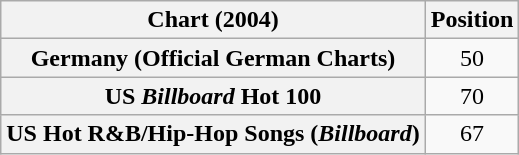<table class="wikitable sortable plainrowheaders" style="text-align:center">
<tr>
<th>Chart (2004)</th>
<th>Position</th>
</tr>
<tr>
<th scope="row">Germany (Official German Charts)</th>
<td>50</td>
</tr>
<tr>
<th scope="row">US <em>Billboard</em> Hot 100</th>
<td>70</td>
</tr>
<tr>
<th scope="row">US Hot R&B/Hip-Hop Songs (<em>Billboard</em>)</th>
<td>67</td>
</tr>
</table>
